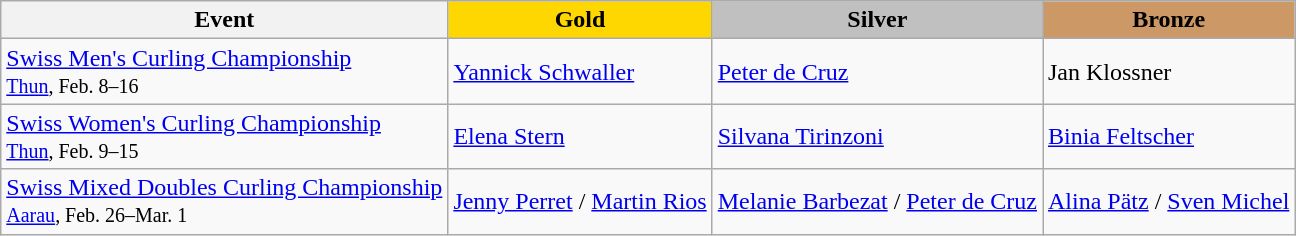<table class="wikitable">
<tr>
<th>Event</th>
<th style="background:gold">Gold</th>
<th style="background:silver">Silver</th>
<th style="background:#cc9966">Bronze</th>
</tr>
<tr>
<td><a href='#'>Swiss Men's Curling Championship</a> <br> <small><a href='#'>Thun</a>, Feb. 8–16</small></td>
<td> <a href='#'>Yannick Schwaller</a></td>
<td> <a href='#'>Peter de Cruz</a></td>
<td> Jan Klossner</td>
</tr>
<tr>
<td><a href='#'>Swiss Women's Curling Championship</a> <br> <small><a href='#'>Thun</a>, Feb. 9–15</small></td>
<td> <a href='#'>Elena Stern</a></td>
<td> <a href='#'>Silvana Tirinzoni</a></td>
<td> <a href='#'>Binia Feltscher</a></td>
</tr>
<tr>
<td><a href='#'>Swiss Mixed Doubles Curling Championship</a> <br> <small><a href='#'>Aarau</a>, Feb. 26–Mar. 1</small></td>
<td> <a href='#'>Jenny Perret</a> / <a href='#'>Martin Rios</a></td>
<td> <a href='#'>Melanie Barbezat</a> / <a href='#'>Peter de Cruz</a></td>
<td> <a href='#'>Alina Pätz</a> / <a href='#'>Sven Michel</a></td>
</tr>
</table>
